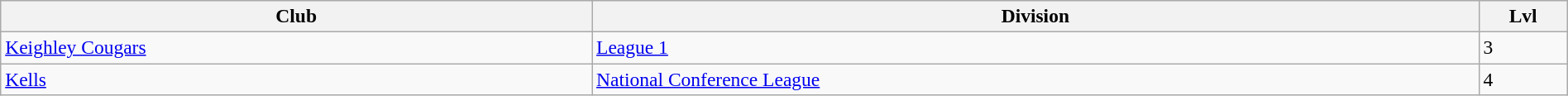<table class="wikitable sortable" width=100% style="font-size:98%">
<tr>
<th width=20%>Club</th>
<th width=30%>Division</th>
<th width=3%>Lvl</th>
</tr>
<tr>
<td> <a href='#'>Keighley Cougars</a></td>
<td><a href='#'>League 1</a></td>
<td>3</td>
</tr>
<tr>
<td><a href='#'>Kells</a></td>
<td><a href='#'>National Conference League</a></td>
<td>4</td>
</tr>
</table>
